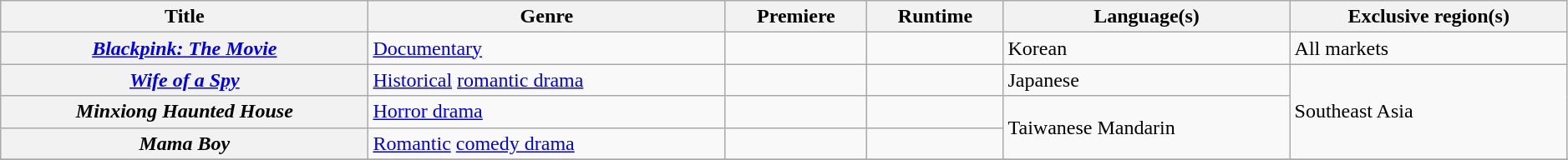<table class="wikitable plainrowheaders sortable" style="width:99%;">
<tr>
<th>Title</th>
<th>Genre</th>
<th>Premiere</th>
<th>Runtime</th>
<th>Language(s)</th>
<th>Exclusive region(s)</th>
</tr>
<tr>
<th scope="row"><em><a href='#'>Blackpink: The Movie</a></em></th>
<td><a href='#'>Documentary</a></td>
<td></td>
<td></td>
<td>Korean</td>
<td>All markets</td>
</tr>
<tr>
<th scope="row"><em><a href='#'>Wife of a Spy</a></em></th>
<td><a href='#'>Historical</a> <a href='#'>romantic drama</a></td>
<td></td>
<td></td>
<td>Japanese</td>
<td rowspan="3">Southeast Asia</td>
</tr>
<tr>
<th scope="row"><em>Minxiong Haunted House</em></th>
<td><a href='#'>Horror drama</a></td>
<td></td>
<td></td>
<td rowspan="2">Taiwanese Mandarin</td>
</tr>
<tr>
<th scope="row"><em>Mama Boy</em></th>
<td><a href='#'>Romantic</a> <a href='#'>comedy drama</a></td>
<td></td>
<td></td>
</tr>
<tr>
</tr>
</table>
